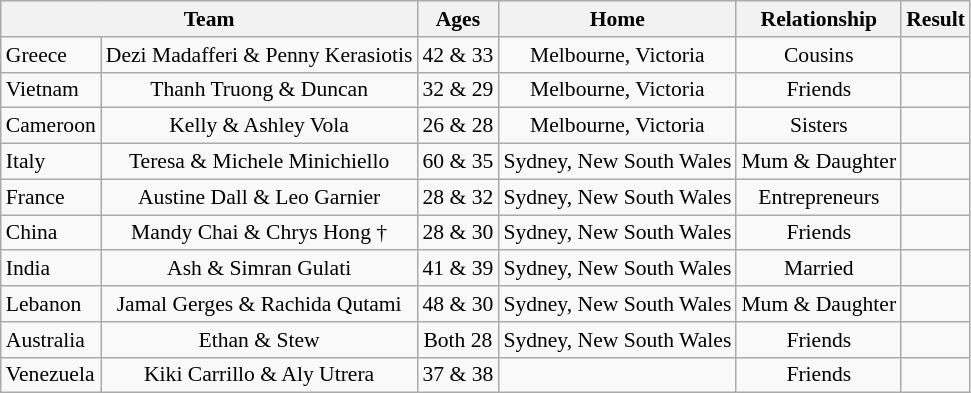<table class="wikitable sortable" align="center" style="text-align:center; font-size:90%">
<tr>
<th colspan="2">Team</th>
<th>Ages</th>
<th>Home</th>
<th>Relationship</th>
<th>Result</th>
</tr>
<tr>
<td align=left>Greece</td>
<td>Dezi Madafferi & Penny Kerasiotis</td>
<td>42 & 33</td>
<td>Melbourne, Victoria</td>
<td>Cousins</td>
<td style="text-align:left"></td>
</tr>
<tr>
<td align=left>Vietnam</td>
<td>Thanh Truong & Duncan</td>
<td>32 & 29</td>
<td>Melbourne, Victoria</td>
<td>Friends</td>
<td style="text-align:left"></td>
</tr>
<tr>
<td align=left>Cameroon</td>
<td>Kelly & Ashley Vola</td>
<td>26 & 28</td>
<td>Melbourne, Victoria</td>
<td>Sisters</td>
<td style="text-align:left"></td>
</tr>
<tr>
<td align=left>Italy</td>
<td>Teresa & Michele Minichiello</td>
<td>60 & 35</td>
<td>Sydney, New South Wales</td>
<td>Mum & Daughter</td>
<td style="text-align:left"></td>
</tr>
<tr>
<td align=left>France</td>
<td>Austine Dall & Leo Garnier</td>
<td>28 & 32</td>
<td>Sydney, New South Wales</td>
<td>Entrepreneurs</td>
<td style="text-align:left"></td>
</tr>
<tr>
<td align=left>China</td>
<td>Mandy Chai & Chrys Hong †</td>
<td>28 & 30</td>
<td>Sydney, New South Wales</td>
<td>Friends</td>
<td style="text-align:left"></td>
</tr>
<tr>
<td align=left>India</td>
<td>Ash & Simran Gulati</td>
<td>41 & 39</td>
<td>Sydney, New South Wales</td>
<td>Married</td>
<td style="text-align:left"></td>
</tr>
<tr>
<td align=left>Lebanon</td>
<td>Jamal Gerges & Rachida Qutami</td>
<td>48 & 30</td>
<td>Sydney, New South Wales</td>
<td>Mum & Daughter</td>
<td style="text-align:left"></td>
</tr>
<tr>
<td align=left>Australia</td>
<td>Ethan & Stew</td>
<td>Both 28</td>
<td>Sydney, New South Wales</td>
<td>Friends</td>
<td style="text-align:left"></td>
</tr>
<tr>
<td align=left>Venezuela</td>
<td>Kiki Carrillo & Aly Utrera</td>
<td>37 & 38</td>
<td></td>
<td>Friends</td>
<td style="text-align:left"></td>
</tr>
</table>
